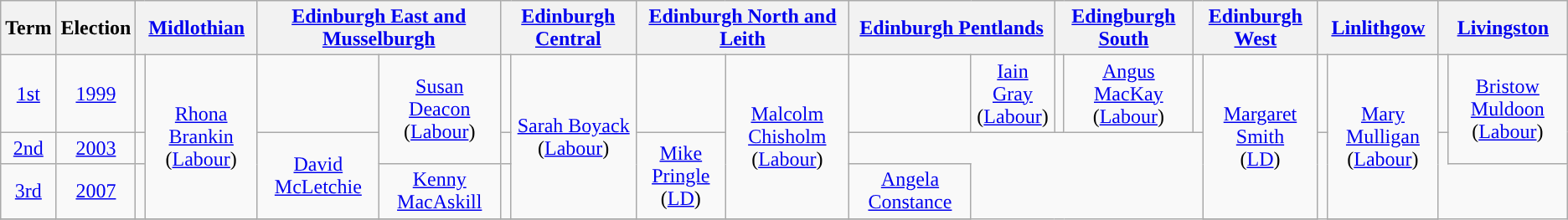<table class="wikitable" style="text-align:center">
<tr>
<th>Term</th>
<th>Election</th>
<th colspan="2"><a href='#'>Midlothian</a></th>
<th colspan="2"><a href='#'>Edinburgh East and Musselburgh</a></th>
<th colspan="2"><a href='#'>Edinburgh Central</a></th>
<th colspan="2"><a href='#'>Edinburgh North and Leith</a></th>
<th colspan="2"><a href='#'>Edinburgh Pentlands</a></th>
<th colspan="2"><a href='#'>Edingburgh South</a></th>
<th colspan="2"><a href='#'>Edinburgh West</a></th>
<th colspan="2"><a href='#'>Linlithgow</a></th>
<th colspan="2"><a href='#'>Livingston</a></th>
</tr>
<tr>
<td><a href='#'>1st</a></td>
<td><a href='#'>1999</a></td>
<td></td>
<td rowspan="3"><a href='#'>Rhona Brankin</a><br>(<a href='#'>Labour</a>)</td>
<td></td>
<td rowspan="2"><a href='#'>Susan Deacon</a><br>(<a href='#'>Labour</a>)</td>
<td></td>
<td rowspan="3"><a href='#'>Sarah Boyack</a><br>(<a href='#'>Labour</a>)</td>
<td></td>
<td rowspan="3"><a href='#'>Malcolm Chisholm</a><br>(<a href='#'>Labour</a>)</td>
<td></td>
<td rowspan="1"><a href='#'>Iain Gray</a><br>(<a href='#'>Labour</a>)</td>
<td></td>
<td rowspan="1"><a href='#'>Angus MacKay</a><br>(<a href='#'>Labour</a>)</td>
<td></td>
<td rowspan="3"><a href='#'>Margaret Smith</a><br>(<a href='#'>LD</a>)</td>
<td></td>
<td rowspan="3"><a href='#'>Mary Mulligan</a><br>(<a href='#'>Labour</a>)</td>
<td></td>
<td rowspan="2"><a href='#'>Bristow Muldoon</a><br>(<a href='#'>Labour</a>)</td>
</tr>
<tr>
<td><a href='#'>2nd</a></td>
<td><a href='#'>2003</a></td>
<td></td>
<td Rowspan="2"><a href='#'>David McLetchie</a><br></td>
<td></td>
<td rowspan="2"><a href='#'>Mike Pringle</a><br>(<a href='#'>LD</a>)</td>
</tr>
<tr>
<td><a href='#'>3rd</a></td>
<td><a href='#'>2007</a></td>
<td></td>
<td><a href='#'>Kenny MacAskill</a><br></td>
<td></td>
<td><a href='#'>Angela Constance</a><br></td>
</tr>
<tr>
</tr>
</table>
